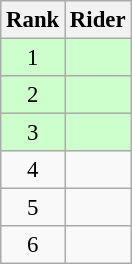<table class="wikitable" style="font-size:95%" style="width:25em;">
<tr>
<th>Rank</th>
<th>Rider</th>
</tr>
<tr bgcolor=ccffcc>
<td align=center>1</td>
<td></td>
</tr>
<tr bgcolor=ccffcc>
<td align=center>2</td>
<td></td>
</tr>
<tr bgcolor=ccffcc>
<td align=center>3</td>
<td></td>
</tr>
<tr>
<td align=center>4</td>
<td></td>
</tr>
<tr>
<td align=center>5</td>
<td></td>
</tr>
<tr>
<td align=center>6</td>
<td></td>
</tr>
</table>
